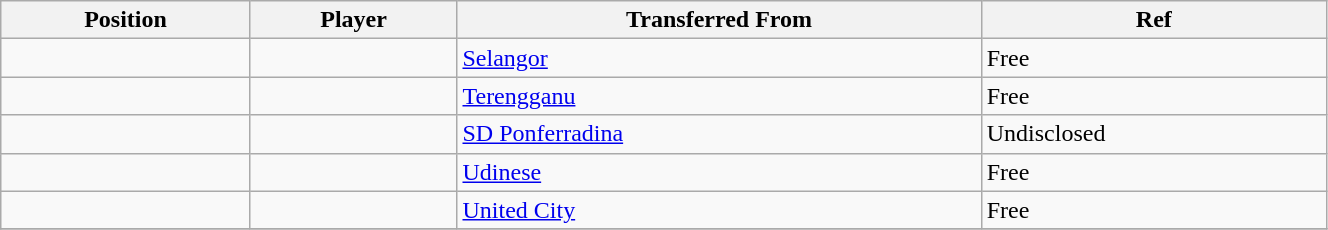<table class="wikitable sortable" style="width:70%; font-size:100%; text-align:left;">
<tr>
<th>Position</th>
<th>Player</th>
<th>Transferred From</th>
<th>Ref</th>
</tr>
<tr>
<td></td>
<td></td>
<td> <a href='#'>Selangor</a></td>
<td>Free</td>
</tr>
<tr>
<td></td>
<td></td>
<td> <a href='#'>Terengganu</a></td>
<td>Free</td>
</tr>
<tr>
<td></td>
<td></td>
<td> <a href='#'>SD Ponferradina</a></td>
<td>Undisclosed</td>
</tr>
<tr>
<td></td>
<td></td>
<td> <a href='#'>Udinese</a></td>
<td>Free</td>
</tr>
<tr>
<td></td>
<td></td>
<td> <a href='#'>United City</a></td>
<td>Free</td>
</tr>
<tr>
</tr>
</table>
